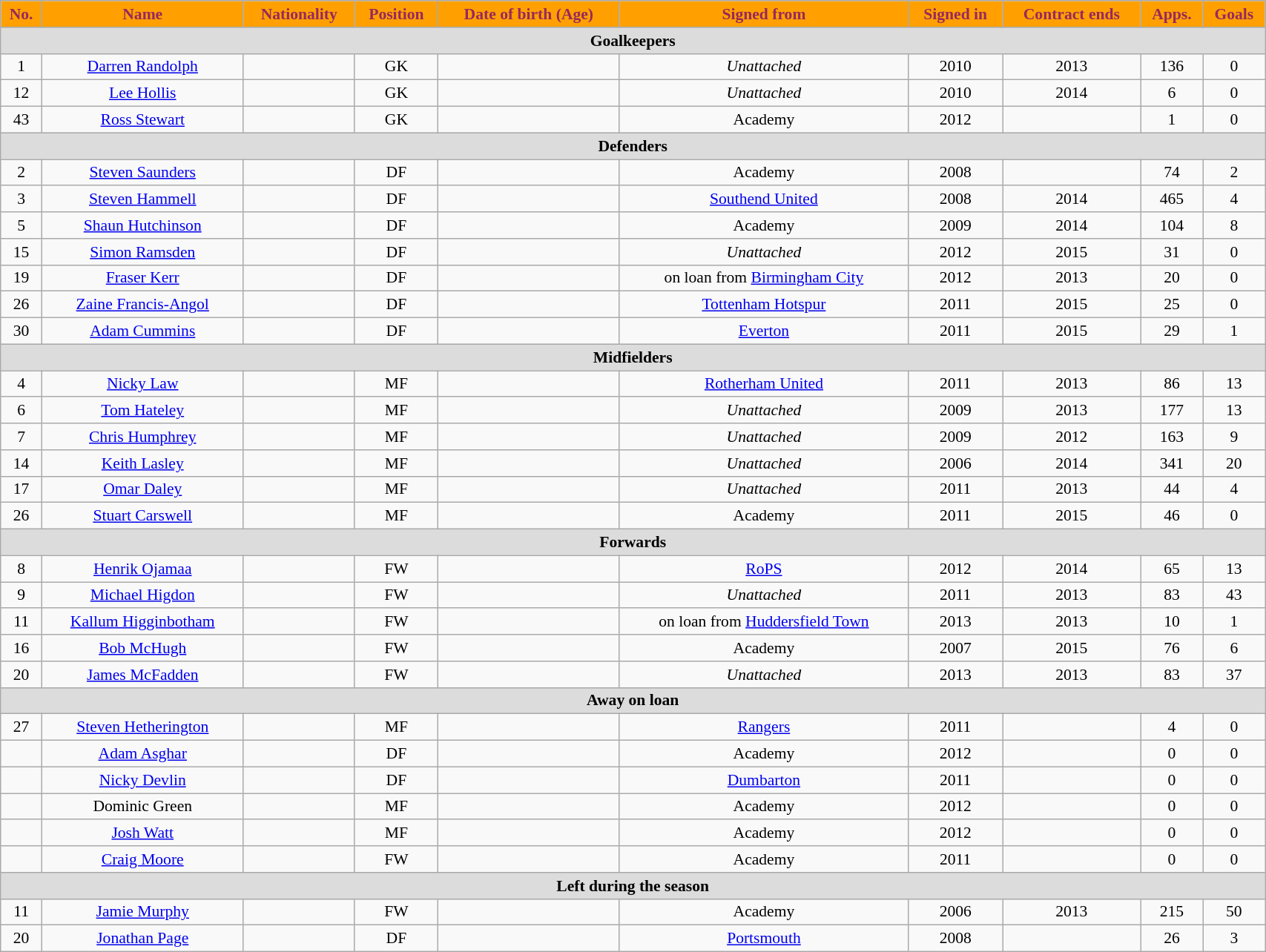<table class="wikitable"  style="text-align:center; font-size:90%; width:90%;">
<tr>
<th style="background:#ffa000; color:#98285c; text-align:center;">No.</th>
<th style="background:#ffa000; color:#98285c; text-align:center;">Name</th>
<th style="background:#ffa000; color:#98285c; text-align:center;">Nationality</th>
<th style="background:#ffa000; color:#98285c; text-align:center;">Position</th>
<th style="background:#ffa000; color:#98285c; text-align:center;">Date of birth (Age)</th>
<th style="background:#ffa000; color:#98285c; text-align:center;">Signed from</th>
<th style="background:#ffa000; color:#98285c; text-align:center;">Signed in</th>
<th style="background:#ffa000; color:#98285c; text-align:center;">Contract ends</th>
<th style="background:#ffa000; color:#98285c; text-align:center;">Apps.</th>
<th style="background:#ffa000; color:#98285c; text-align:center;">Goals</th>
</tr>
<tr>
<th colspan="11"  style="background:#dcdcdc; text-align:center;">Goalkeepers</th>
</tr>
<tr>
<td>1</td>
<td><a href='#'>Darren Randolph</a></td>
<td></td>
<td>GK</td>
<td></td>
<td><em>Unattached</em></td>
<td>2010</td>
<td>2013</td>
<td>136</td>
<td>0</td>
</tr>
<tr>
<td>12</td>
<td><a href='#'>Lee Hollis</a></td>
<td></td>
<td>GK</td>
<td></td>
<td><em>Unattached</em></td>
<td>2010</td>
<td>2014</td>
<td>6</td>
<td>0</td>
</tr>
<tr>
<td>43</td>
<td><a href='#'>Ross Stewart</a></td>
<td></td>
<td>GK</td>
<td></td>
<td>Academy</td>
<td>2012</td>
<td></td>
<td>1</td>
<td>0</td>
</tr>
<tr>
<th colspan="11"  style="background:#dcdcdc; text-align:center;">Defenders</th>
</tr>
<tr>
<td>2</td>
<td><a href='#'>Steven Saunders</a></td>
<td></td>
<td>DF</td>
<td></td>
<td>Academy</td>
<td>2008</td>
<td></td>
<td>74</td>
<td>2</td>
</tr>
<tr>
<td>3</td>
<td><a href='#'>Steven Hammell</a></td>
<td></td>
<td>DF</td>
<td></td>
<td><a href='#'>Southend United</a></td>
<td>2008</td>
<td>2014</td>
<td>465</td>
<td>4</td>
</tr>
<tr>
<td>5</td>
<td><a href='#'>Shaun Hutchinson</a></td>
<td></td>
<td>DF</td>
<td></td>
<td>Academy</td>
<td>2009</td>
<td>2014</td>
<td>104</td>
<td>8</td>
</tr>
<tr>
<td>15</td>
<td><a href='#'>Simon Ramsden</a></td>
<td></td>
<td>DF</td>
<td></td>
<td><em>Unattached</em></td>
<td>2012</td>
<td>2015</td>
<td>31</td>
<td>0</td>
</tr>
<tr>
<td>19</td>
<td><a href='#'>Fraser Kerr</a></td>
<td></td>
<td>DF</td>
<td></td>
<td>on loan from <a href='#'>Birmingham City</a></td>
<td>2012</td>
<td>2013</td>
<td>20</td>
<td>0</td>
</tr>
<tr>
<td>26</td>
<td><a href='#'>Zaine Francis-Angol</a></td>
<td></td>
<td>DF</td>
<td></td>
<td><a href='#'>Tottenham Hotspur</a></td>
<td>2011</td>
<td>2015</td>
<td>25</td>
<td>0</td>
</tr>
<tr>
<td>30</td>
<td><a href='#'>Adam Cummins</a></td>
<td></td>
<td>DF</td>
<td></td>
<td><a href='#'>Everton</a></td>
<td>2011</td>
<td>2015</td>
<td>29</td>
<td>1</td>
</tr>
<tr>
<th colspan="11"  style="background:#dcdcdc; text-align:center;">Midfielders</th>
</tr>
<tr>
<td>4</td>
<td><a href='#'>Nicky Law</a></td>
<td></td>
<td>MF</td>
<td></td>
<td><a href='#'>Rotherham United</a></td>
<td>2011</td>
<td>2013</td>
<td>86</td>
<td>13</td>
</tr>
<tr>
<td>6</td>
<td><a href='#'>Tom Hateley</a></td>
<td></td>
<td>MF</td>
<td></td>
<td><em>Unattached</em></td>
<td>2009</td>
<td>2013</td>
<td>177</td>
<td>13</td>
</tr>
<tr>
<td>7</td>
<td><a href='#'>Chris Humphrey</a></td>
<td></td>
<td>MF</td>
<td></td>
<td><em>Unattached</em></td>
<td>2009</td>
<td>2012</td>
<td>163</td>
<td>9</td>
</tr>
<tr>
<td>14</td>
<td><a href='#'>Keith Lasley</a></td>
<td></td>
<td>MF</td>
<td></td>
<td><em>Unattached</em></td>
<td>2006</td>
<td>2014</td>
<td>341</td>
<td>20</td>
</tr>
<tr>
<td>17</td>
<td><a href='#'>Omar Daley</a></td>
<td></td>
<td>MF</td>
<td></td>
<td><em>Unattached</em></td>
<td>2011</td>
<td>2013</td>
<td>44</td>
<td>4</td>
</tr>
<tr>
<td>26</td>
<td><a href='#'>Stuart Carswell</a></td>
<td></td>
<td>MF</td>
<td></td>
<td>Academy</td>
<td>2011</td>
<td>2015</td>
<td>46</td>
<td>0</td>
</tr>
<tr>
<th colspan="11"  style="background:#dcdcdc; text-align:center;">Forwards</th>
</tr>
<tr>
<td>8</td>
<td><a href='#'>Henrik Ojamaa</a></td>
<td></td>
<td>FW</td>
<td></td>
<td><a href='#'>RoPS</a></td>
<td>2012</td>
<td>2014</td>
<td>65</td>
<td>13</td>
</tr>
<tr>
<td>9</td>
<td><a href='#'>Michael Higdon</a></td>
<td></td>
<td>FW</td>
<td></td>
<td><em>Unattached</em></td>
<td>2011</td>
<td>2013</td>
<td>83</td>
<td>43</td>
</tr>
<tr>
<td>11</td>
<td><a href='#'>Kallum Higginbotham</a></td>
<td></td>
<td>FW</td>
<td></td>
<td>on loan from <a href='#'>Huddersfield Town</a></td>
<td>2013</td>
<td>2013</td>
<td>10</td>
<td>1</td>
</tr>
<tr>
<td>16</td>
<td><a href='#'>Bob McHugh</a></td>
<td></td>
<td>FW</td>
<td></td>
<td>Academy</td>
<td>2007</td>
<td>2015</td>
<td>76</td>
<td>6</td>
</tr>
<tr>
<td>20</td>
<td><a href='#'>James McFadden</a></td>
<td></td>
<td>FW</td>
<td></td>
<td><em>Unattached</em></td>
<td>2013</td>
<td>2013</td>
<td>83</td>
<td>37</td>
</tr>
<tr>
<th colspan="11"  style="background:#dcdcdc; text-align:center;">Away on loan</th>
</tr>
<tr>
<td>27</td>
<td><a href='#'>Steven Hetherington</a></td>
<td></td>
<td>MF</td>
<td></td>
<td><a href='#'>Rangers</a></td>
<td>2011</td>
<td></td>
<td>4</td>
<td>0</td>
</tr>
<tr>
<td></td>
<td><a href='#'>Adam Asghar</a></td>
<td></td>
<td>DF</td>
<td></td>
<td>Academy</td>
<td>2012</td>
<td></td>
<td>0</td>
<td>0</td>
</tr>
<tr>
<td></td>
<td><a href='#'>Nicky Devlin</a></td>
<td></td>
<td>DF</td>
<td></td>
<td><a href='#'>Dumbarton</a></td>
<td>2011</td>
<td></td>
<td>0</td>
<td>0</td>
</tr>
<tr>
<td></td>
<td>Dominic Green</td>
<td></td>
<td>MF</td>
<td></td>
<td>Academy</td>
<td>2012</td>
<td></td>
<td>0</td>
<td>0</td>
</tr>
<tr>
<td></td>
<td><a href='#'>Josh Watt</a></td>
<td></td>
<td>MF</td>
<td></td>
<td>Academy</td>
<td>2012</td>
<td></td>
<td>0</td>
<td>0</td>
</tr>
<tr>
<td></td>
<td><a href='#'>Craig Moore</a></td>
<td></td>
<td>FW</td>
<td></td>
<td>Academy</td>
<td>2011</td>
<td></td>
<td>0</td>
<td>0</td>
</tr>
<tr>
<th colspan="11"  style="background:#dcdcdc; text-align:center;">Left during the season</th>
</tr>
<tr>
<td>11</td>
<td><a href='#'>Jamie Murphy</a></td>
<td></td>
<td>FW</td>
<td></td>
<td>Academy</td>
<td>2006</td>
<td>2013</td>
<td>215</td>
<td>50</td>
</tr>
<tr>
<td>20</td>
<td><a href='#'>Jonathan Page</a></td>
<td></td>
<td>DF</td>
<td></td>
<td><a href='#'>Portsmouth</a></td>
<td>2008</td>
<td></td>
<td>26</td>
<td>3</td>
</tr>
</table>
